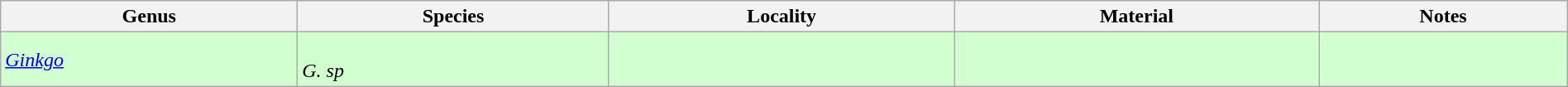<table class="wikitable" align="center" width="100%">
<tr>
<th>Genus</th>
<th>Species</th>
<th>Locality</th>
<th>Material</th>
<th>Notes</th>
</tr>
<tr>
<td style="background:#D1FFCF;"><em><a href='#'>Ginkgo</a></em></td>
<td style="background:#D1FFCF;"><br><em>G. sp</em></td>
<td style="background:#D1FFCF;"></td>
<td style="background:#D1FFCF;"></td>
<td style="background:#D1FFCF;"></td>
</tr>
</table>
